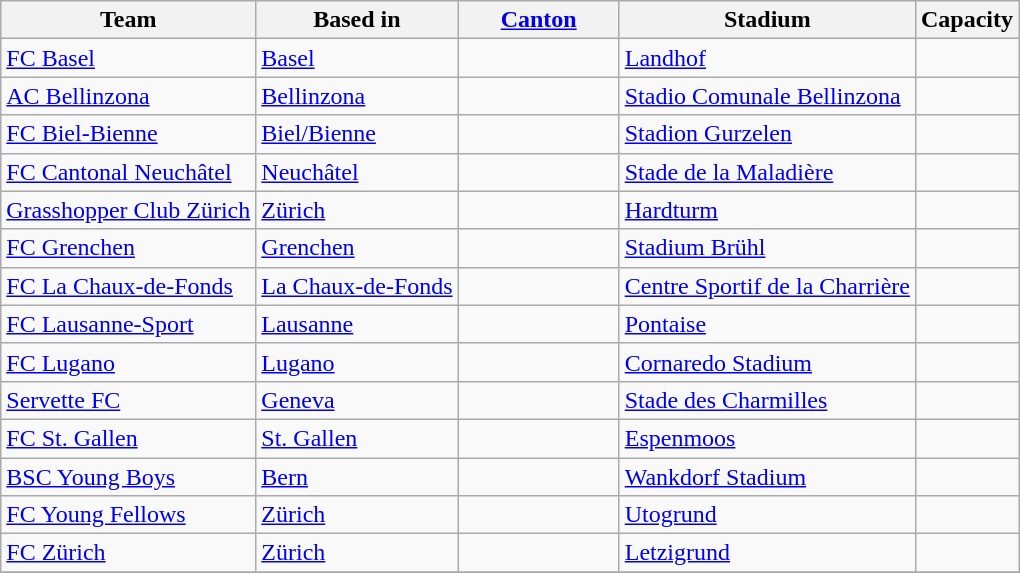<table class="wikitable sortable" style="text-align: left;">
<tr>
<th>Team</th>
<th>Based in</th>
<th width="100"><a href='#'>Canton</a></th>
<th>Stadium</th>
<th>Capacity</th>
</tr>
<tr>
<td><a href='#'>FC Basel</a></td>
<td><a href='#'>Basel</a></td>
<td></td>
<td><a href='#'>Landhof</a></td>
<td></td>
</tr>
<tr>
<td><a href='#'>AC Bellinzona</a></td>
<td><a href='#'>Bellinzona</a></td>
<td></td>
<td><a href='#'>Stadio Comunale Bellinzona</a></td>
<td></td>
</tr>
<tr>
<td><a href='#'>FC Biel-Bienne</a></td>
<td><a href='#'>Biel/Bienne</a></td>
<td></td>
<td><a href='#'>Stadion Gurzelen</a></td>
<td></td>
</tr>
<tr>
<td><a href='#'>FC Cantonal Neuchâtel</a></td>
<td><a href='#'>Neuchâtel</a></td>
<td></td>
<td><a href='#'>Stade de la Maladière</a></td>
<td></td>
</tr>
<tr>
<td><a href='#'>Grasshopper Club Zürich</a></td>
<td><a href='#'>Zürich</a></td>
<td></td>
<td><a href='#'>Hardturm</a></td>
<td></td>
</tr>
<tr>
<td><a href='#'>FC Grenchen</a></td>
<td><a href='#'>Grenchen</a></td>
<td></td>
<td><a href='#'>Stadium Brühl</a></td>
<td></td>
</tr>
<tr>
<td><a href='#'>FC La Chaux-de-Fonds</a></td>
<td><a href='#'>La Chaux-de-Fonds</a></td>
<td></td>
<td><a href='#'>Centre Sportif de la Charrière</a></td>
<td></td>
</tr>
<tr>
<td><a href='#'>FC Lausanne-Sport</a></td>
<td><a href='#'>Lausanne</a></td>
<td></td>
<td><a href='#'>Pontaise</a></td>
<td></td>
</tr>
<tr>
<td><a href='#'>FC Lugano</a></td>
<td><a href='#'>Lugano</a></td>
<td></td>
<td><a href='#'>Cornaredo Stadium</a></td>
<td></td>
</tr>
<tr>
<td><a href='#'>Servette FC</a></td>
<td><a href='#'>Geneva</a></td>
<td></td>
<td><a href='#'>Stade des Charmilles</a></td>
<td></td>
</tr>
<tr>
<td><a href='#'>FC St. Gallen</a></td>
<td><a href='#'>St. Gallen</a></td>
<td></td>
<td><a href='#'>Espenmoos</a></td>
<td></td>
</tr>
<tr>
<td><a href='#'>BSC Young Boys</a></td>
<td><a href='#'>Bern</a></td>
<td></td>
<td><a href='#'>Wankdorf Stadium</a></td>
<td></td>
</tr>
<tr>
<td><a href='#'>FC Young Fellows</a></td>
<td><a href='#'>Zürich</a></td>
<td></td>
<td><a href='#'>Utogrund</a></td>
<td></td>
</tr>
<tr>
<td><a href='#'>FC Zürich</a></td>
<td><a href='#'>Zürich</a></td>
<td></td>
<td><a href='#'>Letzigrund</a></td>
<td></td>
</tr>
<tr>
</tr>
</table>
